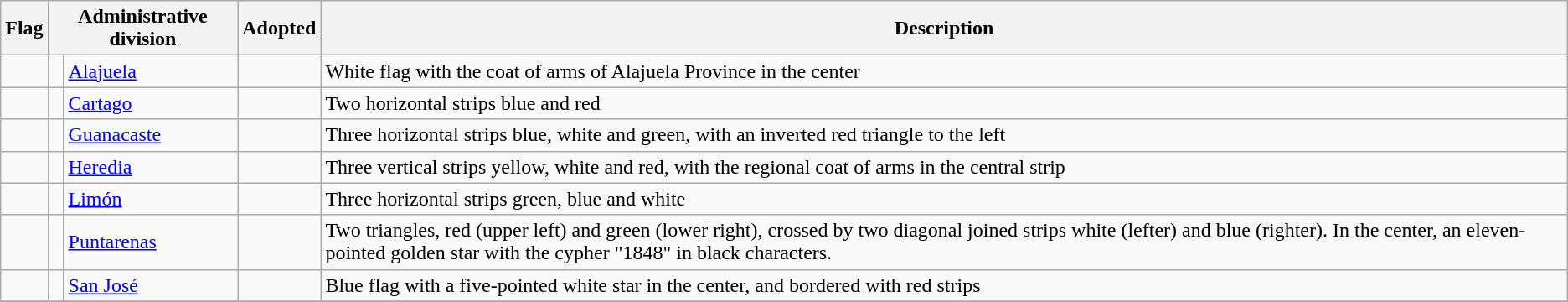<table class="wikitable sortable">
<tr>
<th class="unsortable">Flag</th>
<th colspan="2">Administrative division</th>
<th>Adopted</th>
<th class="unsortable">Description</th>
</tr>
<tr>
<td></td>
<td></td>
<td><a href='#'>Alajuela</a></td>
<td></td>
<td>White flag with the coat of arms of Alajuela Province in the center</td>
</tr>
<tr>
<td></td>
<td></td>
<td><a href='#'>Cartago</a></td>
<td></td>
<td>Two horizontal strips blue and red</td>
</tr>
<tr>
<td></td>
<td></td>
<td><a href='#'>Guanacaste</a></td>
<td></td>
<td>Three horizontal strips blue, white and green, with an inverted red triangle to the left</td>
</tr>
<tr>
<td></td>
<td></td>
<td><a href='#'>Heredia</a></td>
<td></td>
<td>Three vertical strips yellow, white and red, with the regional coat of arms in the central strip</td>
</tr>
<tr>
<td></td>
<td></td>
<td><a href='#'>Limón</a></td>
<td></td>
<td>Three horizontal strips green, blue and white</td>
</tr>
<tr>
<td></td>
<td></td>
<td><a href='#'>Puntarenas</a></td>
<td></td>
<td>Two triangles, red (upper left) and green (lower right), crossed by two diagonal joined strips white (lefter) and blue (righter). In the center, an eleven-pointed golden star with the cypher "1848" in black characters.</td>
</tr>
<tr>
<td></td>
<td></td>
<td><a href='#'>San José</a></td>
<td></td>
<td>Blue flag with a five-pointed white star in the center, and bordered with red strips</td>
</tr>
<tr>
</tr>
</table>
